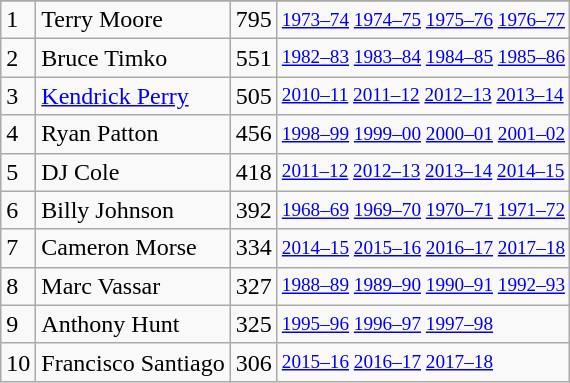<table class="wikitable">
<tr>
</tr>
<tr>
<td>1</td>
<td>Terry Moore</td>
<td>795</td>
<td style="font-size:80%;"><a href='#'>1973–74</a> <a href='#'>1974–75</a> <a href='#'>1975–76</a> <a href='#'>1976–77</a></td>
</tr>
<tr>
<td>2</td>
<td>Bruce Timko</td>
<td>551</td>
<td style="font-size:80%;"><a href='#'>1982–83</a> <a href='#'>1983–84</a> <a href='#'>1984–85</a> <a href='#'>1985–86</a></td>
</tr>
<tr>
<td>3</td>
<td><a href='#'>Kendrick Perry</a></td>
<td>505</td>
<td style="font-size:80%;"><a href='#'>2010–11</a> <a href='#'>2011–12</a> <a href='#'>2012–13</a> <a href='#'>2013–14</a></td>
</tr>
<tr>
<td>4</td>
<td>Ryan Patton</td>
<td>456</td>
<td style="font-size:80%;"><a href='#'>1998–99</a> <a href='#'>1999–00</a> <a href='#'>2000–01</a> <a href='#'>2001–02</a></td>
</tr>
<tr>
<td>5</td>
<td>DJ Cole</td>
<td>418</td>
<td style="font-size:80%;"><a href='#'>2011–12</a> <a href='#'>2012–13</a> <a href='#'>2013–14</a> <a href='#'>2014–15</a></td>
</tr>
<tr>
<td>6</td>
<td>Billy Johnson</td>
<td>392</td>
<td style="font-size:80%;"><a href='#'>1968–69</a> <a href='#'>1969–70</a> <a href='#'>1970–71</a> <a href='#'>1971–72</a></td>
</tr>
<tr>
<td>7</td>
<td>Cameron Morse</td>
<td>334</td>
<td style="font-size:80%;"><a href='#'>2014–15</a> <a href='#'>2015–16</a> <a href='#'>2016–17</a> <a href='#'>2017–18</a></td>
</tr>
<tr>
<td>8</td>
<td>Marc Vassar</td>
<td>327</td>
<td style="font-size:80%;"><a href='#'>1988–89</a> <a href='#'>1989–90</a> <a href='#'>1990–91</a> <a href='#'>1992–93</a></td>
</tr>
<tr>
<td>9</td>
<td>Anthony Hunt</td>
<td>325</td>
<td style="font-size:80%;"><a href='#'>1995–96</a> <a href='#'>1996–97</a> <a href='#'>1997–98</a></td>
</tr>
<tr>
<td>10</td>
<td>Francisco Santiago</td>
<td>306</td>
<td style="font-size:80%;"><a href='#'>2015–16</a> <a href='#'>2016–17</a> <a href='#'>2017–18</a></td>
</tr>
</table>
